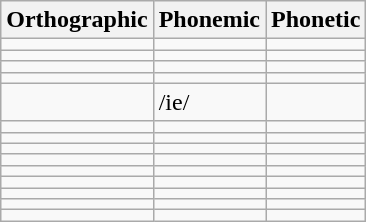<table class="wikitable">
<tr>
<th>Orthographic</th>
<th>Phonemic</th>
<th>Phonetic</th>
</tr>
<tr>
<td></td>
<td></td>
<td></td>
</tr>
<tr>
<td></td>
<td></td>
<td></td>
</tr>
<tr>
<td></td>
<td></td>
<td></td>
</tr>
<tr>
<td></td>
<td></td>
<td></td>
</tr>
<tr>
<td></td>
<td>/ie/</td>
<td></td>
</tr>
<tr>
<td></td>
<td></td>
<td></td>
</tr>
<tr>
<td></td>
<td></td>
<td></td>
</tr>
<tr>
<td></td>
<td></td>
<td></td>
</tr>
<tr>
<td></td>
<td></td>
<td></td>
</tr>
<tr>
<td></td>
<td></td>
<td></td>
</tr>
<tr>
<td></td>
<td></td>
<td></td>
</tr>
<tr>
<td></td>
<td></td>
<td></td>
</tr>
<tr>
<td></td>
<td></td>
<td></td>
</tr>
<tr>
<td></td>
<td></td>
<td></td>
</tr>
</table>
